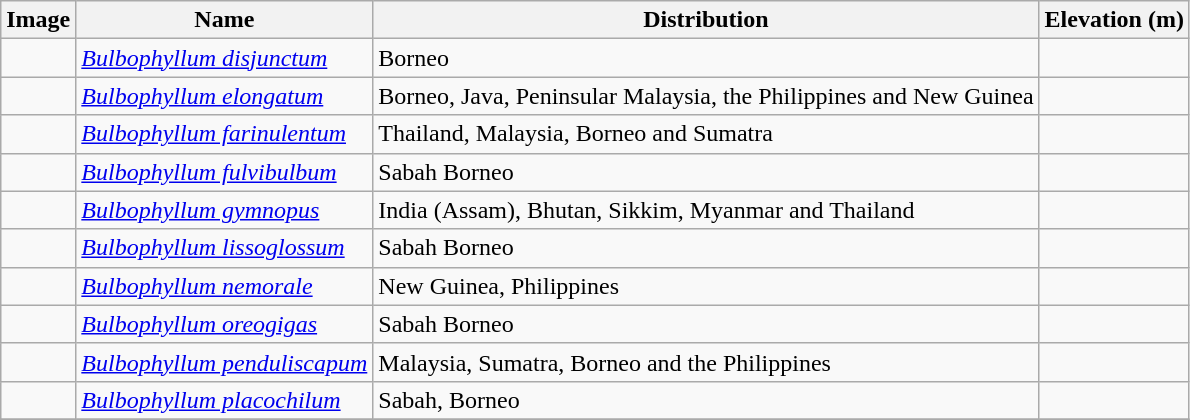<table class="wikitable">
<tr>
<th>Image</th>
<th>Name</th>
<th>Distribution</th>
<th>Elevation (m)</th>
</tr>
<tr>
<td></td>
<td><em><a href='#'>Bulbophyllum disjunctum</a></em> </td>
<td>Borneo</td>
<td></td>
</tr>
<tr>
<td></td>
<td><em><a href='#'>Bulbophyllum elongatum</a></em> </td>
<td>Borneo, Java, Peninsular Malaysia, the Philippines and New Guinea</td>
<td></td>
</tr>
<tr>
<td></td>
<td><em><a href='#'>Bulbophyllum farinulentum</a></em> </td>
<td>Thailand, Malaysia, Borneo and Sumatra</td>
<td></td>
</tr>
<tr>
<td></td>
<td><em><a href='#'>Bulbophyllum fulvibulbum</a></em> </td>
<td>Sabah Borneo</td>
<td></td>
</tr>
<tr>
<td></td>
<td><em><a href='#'>Bulbophyllum gymnopus</a></em> </td>
<td>India (Assam), Bhutan, Sikkim, Myanmar and Thailand</td>
<td></td>
</tr>
<tr>
<td></td>
<td><em><a href='#'>Bulbophyllum lissoglossum</a></em> </td>
<td>Sabah Borneo</td>
<td></td>
</tr>
<tr>
<td></td>
<td><em><a href='#'>Bulbophyllum nemorale</a></em> </td>
<td>New Guinea, Philippines</td>
<td></td>
</tr>
<tr>
<td></td>
<td><em><a href='#'>Bulbophyllum oreogigas</a></em> </td>
<td>Sabah Borneo</td>
<td></td>
</tr>
<tr>
<td></td>
<td><em><a href='#'>Bulbophyllum penduliscapum</a></em> </td>
<td>Malaysia, Sumatra, Borneo and the Philippines</td>
<td></td>
</tr>
<tr>
<td></td>
<td><em><a href='#'>Bulbophyllum placochilum</a></em> </td>
<td>Sabah, Borneo</td>
<td></td>
</tr>
<tr>
</tr>
</table>
